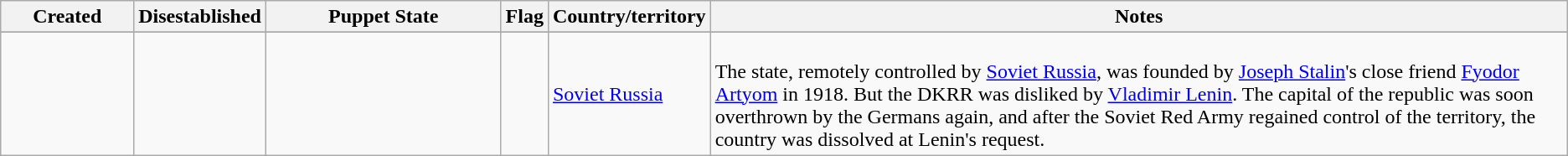<table class="wikitable">
<tr>
<th width=8.5%>Created</th>
<th>Disestablished</th>
<th width=15%>Puppet State</th>
<th>Flag</th>
<th>Country/territory</th>
<th>Notes</th>
</tr>
<tr>
</tr>
<tr>
<td></td>
<td></td>
<td></td>
<td></td>
<td><a href='#'>Soviet Russia</a></td>
<td><br>
The state, remotely controlled by <a href='#'>Soviet Russia</a>, was founded by <a href='#'>Joseph Stalin</a>'s close friend <a href='#'>Fyodor Artyom</a> in 1918. But the DKRR was disliked by <a href='#'>Vladimir Lenin</a>. The capital of the republic was soon overthrown by the Germans again, and after the Soviet Red Army regained control of the territory, the country was dissolved at Lenin's request.</td>
</tr>
</table>
